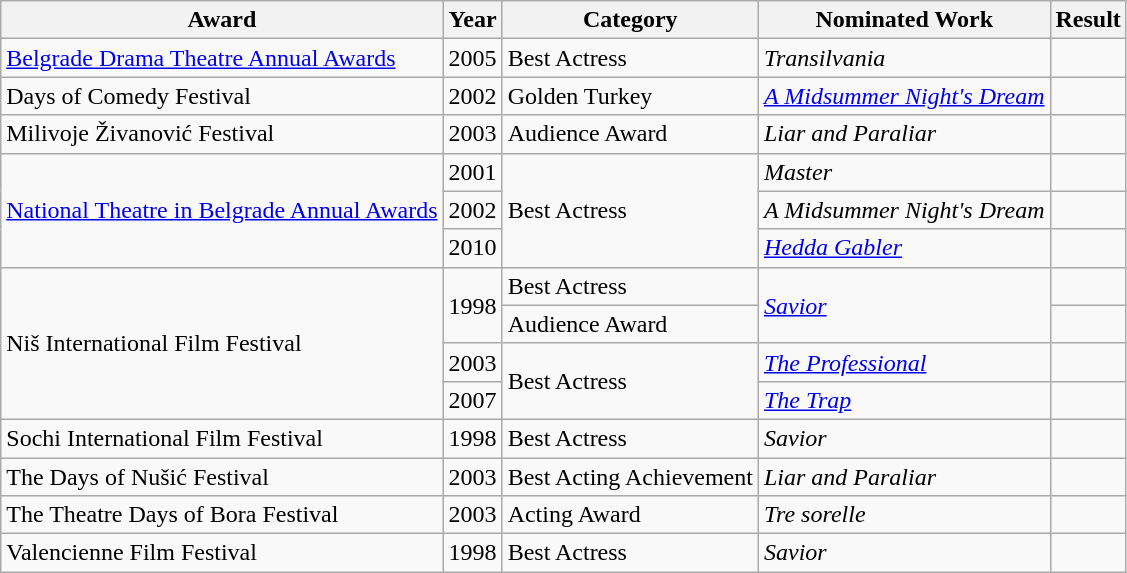<table class="wikitable sortable">
<tr>
<th>Award</th>
<th>Year</th>
<th>Category</th>
<th>Nominated Work</th>
<th>Result</th>
</tr>
<tr>
<td><a href='#'>Belgrade Drama Theatre Annual Awards</a></td>
<td>2005</td>
<td>Best Actress</td>
<td><em>Transilvania</em></td>
<td></td>
</tr>
<tr>
<td>Days of Comedy Festival</td>
<td>2002</td>
<td>Golden Turkey</td>
<td><em><a href='#'>A Midsummer Night's Dream</a></em></td>
<td></td>
</tr>
<tr>
<td>Milivoje Živanović Festival</td>
<td>2003</td>
<td>Audience Award</td>
<td><em>Liar and Paraliar</em></td>
<td></td>
</tr>
<tr>
<td rowspan="3"><a href='#'>National Theatre in Belgrade Annual Awards</a></td>
<td>2001</td>
<td rowspan="3">Best Actress</td>
<td><em>Master</em></td>
<td></td>
</tr>
<tr>
<td>2002</td>
<td><em>A Midsummer Night's Dream</em></td>
<td></td>
</tr>
<tr>
<td>2010</td>
<td><em><a href='#'>Hedda Gabler</a></em></td>
<td></td>
</tr>
<tr>
<td rowspan="4">Niš International Film Festival</td>
<td rowspan="2">1998</td>
<td>Best Actress</td>
<td rowspan="2"><em><a href='#'>Savior</a></em></td>
<td></td>
</tr>
<tr>
<td>Audience Award</td>
<td></td>
</tr>
<tr>
<td>2003</td>
<td rowspan="2">Best Actress</td>
<td><em><a href='#'>The Professional</a></em></td>
<td></td>
</tr>
<tr>
<td>2007</td>
<td><em><a href='#'>The Trap</a></em></td>
<td></td>
</tr>
<tr>
<td>Sochi International Film Festival</td>
<td>1998</td>
<td>Best Actress</td>
<td><em>Savior</em></td>
<td></td>
</tr>
<tr>
<td>The Days of Nušić Festival</td>
<td>2003</td>
<td>Best Acting Achievement</td>
<td><em>Liar and Paraliar</em></td>
<td></td>
</tr>
<tr>
<td>The Theatre Days of Bora Festival</td>
<td>2003</td>
<td>Acting Award</td>
<td><em>Tre sorelle</em></td>
<td></td>
</tr>
<tr>
<td>Valencienne Film Festival</td>
<td>1998</td>
<td>Best Actress</td>
<td><em>Savior</em></td>
<td></td>
</tr>
</table>
